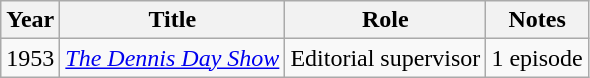<table class="wikitable">
<tr>
<th>Year</th>
<th>Title</th>
<th>Role</th>
<th>Notes</th>
</tr>
<tr>
<td>1953</td>
<td><em><a href='#'>The Dennis Day Show</a></em></td>
<td>Editorial supervisor</td>
<td>1 episode</td>
</tr>
</table>
